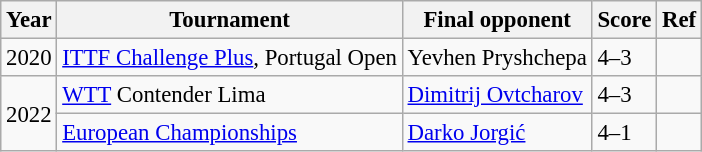<table class="wikitable" style="font-size: 95%;">
<tr>
<th>Year</th>
<th>Tournament</th>
<th>Final opponent</th>
<th>Score</th>
<th>Ref</th>
</tr>
<tr>
<td>2020</td>
<td><a href='#'>ITTF Challenge Plus</a>, Portugal Open</td>
<td> Yevhen Pryshchepa</td>
<td>4–3</td>
<td></td>
</tr>
<tr>
<td rowspan="2">2022</td>
<td><a href='#'>WTT</a> Contender Lima</td>
<td> <a href='#'>Dimitrij Ovtcharov</a></td>
<td>4–3</td>
<td></td>
</tr>
<tr>
<td><a href='#'>European Championships</a></td>
<td> <a href='#'>Darko Jorgić</a></td>
<td>4–1</td>
<td></td>
</tr>
</table>
